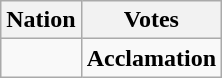<table class="wikitable" style="text-align: center;">
<tr>
<th scope="col">Nation</th>
<th scope="col">Votes</th>
</tr>
<tr>
<td><strong></strong></td>
<td><strong>Acclamation</strong></td>
</tr>
</table>
